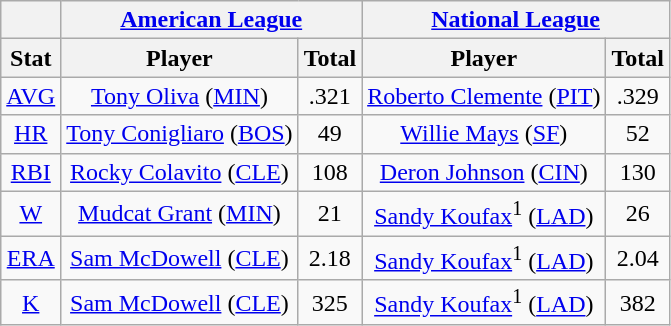<table class="wikitable" style="text-align:center;">
<tr>
<th></th>
<th colspan="2"><a href='#'>American League</a></th>
<th colspan="2"><a href='#'>National League</a></th>
</tr>
<tr>
<th>Stat</th>
<th>Player</th>
<th>Total</th>
<th>Player</th>
<th>Total</th>
</tr>
<tr>
<td><a href='#'>AVG</a></td>
<td><a href='#'>Tony Oliva</a> (<a href='#'>MIN</a>)</td>
<td>.321</td>
<td><a href='#'>Roberto Clemente</a> (<a href='#'>PIT</a>)</td>
<td>.329</td>
</tr>
<tr>
<td><a href='#'>HR</a></td>
<td><a href='#'>Tony Conigliaro</a> (<a href='#'>BOS</a>)</td>
<td>49</td>
<td><a href='#'>Willie Mays</a> (<a href='#'>SF</a>)</td>
<td>52</td>
</tr>
<tr>
<td><a href='#'>RBI</a></td>
<td><a href='#'>Rocky Colavito</a> (<a href='#'>CLE</a>)</td>
<td>108</td>
<td><a href='#'>Deron Johnson</a> (<a href='#'>CIN</a>)</td>
<td>130</td>
</tr>
<tr>
<td><a href='#'>W</a></td>
<td><a href='#'>Mudcat Grant</a> (<a href='#'>MIN</a>)</td>
<td>21</td>
<td><a href='#'>Sandy Koufax</a><sup>1</sup> (<a href='#'>LAD</a>)</td>
<td>26</td>
</tr>
<tr>
<td><a href='#'>ERA</a></td>
<td><a href='#'>Sam McDowell</a> (<a href='#'>CLE</a>)</td>
<td>2.18</td>
<td><a href='#'>Sandy Koufax</a><sup>1</sup> (<a href='#'>LAD</a>)</td>
<td>2.04</td>
</tr>
<tr>
<td><a href='#'>K</a></td>
<td><a href='#'>Sam McDowell</a> (<a href='#'>CLE</a>)</td>
<td>325</td>
<td><a href='#'>Sandy Koufax</a><sup>1</sup> (<a href='#'>LAD</a>)</td>
<td>382</td>
</tr>
</table>
